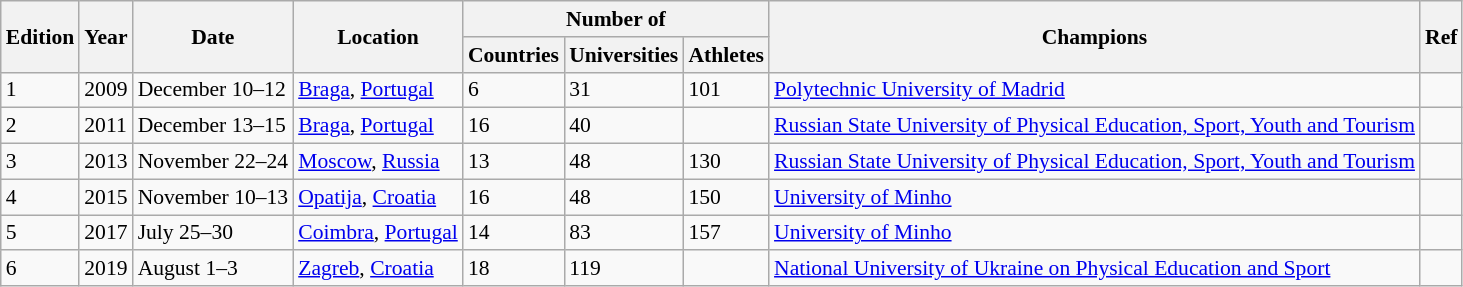<table class=wikitable style="font-size:90%;">
<tr>
<th rowspan="2">Edition</th>
<th rowspan="2">Year</th>
<th rowspan="2">Date</th>
<th rowspan="2">Location</th>
<th colspan="3">Number of</th>
<th rowspan="2">Champions</th>
<th rowspan="2">Ref</th>
</tr>
<tr>
<th>Countries</th>
<th>Universities</th>
<th>Athletes</th>
</tr>
<tr>
<td>1</td>
<td>2009</td>
<td>December 10–12</td>
<td> <a href='#'>Braga</a>, <a href='#'>Portugal</a></td>
<td>6</td>
<td>31</td>
<td>101</td>
<td> <a href='#'>Polytechnic University of Madrid</a></td>
<td></td>
</tr>
<tr>
<td>2</td>
<td>2011</td>
<td>December 13–15</td>
<td> <a href='#'>Braga</a>, <a href='#'>Portugal</a></td>
<td>16</td>
<td>40</td>
<td></td>
<td> <a href='#'>Russian State University of Physical Education, Sport, Youth and Tourism</a></td>
<td></td>
</tr>
<tr>
<td>3</td>
<td>2013</td>
<td>November 22–24</td>
<td> <a href='#'>Moscow</a>, <a href='#'>Russia</a></td>
<td>13</td>
<td>48</td>
<td>130</td>
<td> <a href='#'>Russian State University of Physical Education, Sport, Youth and Tourism</a></td>
<td></td>
</tr>
<tr>
<td>4</td>
<td>2015</td>
<td>November 10–13</td>
<td> <a href='#'>Opatija</a>, <a href='#'>Croatia</a></td>
<td>16</td>
<td>48</td>
<td>150</td>
<td> <a href='#'>University of Minho</a></td>
<td></td>
</tr>
<tr>
<td>5</td>
<td>2017</td>
<td>July 25–30</td>
<td> <a href='#'>Coimbra</a>, <a href='#'>Portugal</a></td>
<td>14</td>
<td>83</td>
<td>157</td>
<td> <a href='#'>University of Minho</a></td>
<td></td>
</tr>
<tr>
<td>6</td>
<td>2019</td>
<td>August 1–3</td>
<td> <a href='#'>Zagreb</a>, <a href='#'>Croatia</a></td>
<td>18</td>
<td>119</td>
<td></td>
<td> <a href='#'>National University of Ukraine on Physical Education and Sport</a></td>
<td></td>
</tr>
</table>
